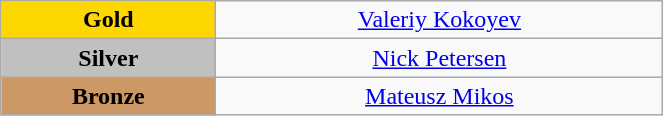<table class="wikitable" style="text-align:center; " width="35%">
<tr>
<td bgcolor="gold"><strong>Gold</strong></td>
<td><a href='#'>Valeriy Kokoyev</a><br>  <small><em></em></small></td>
</tr>
<tr>
<td bgcolor="silver"><strong>Silver</strong></td>
<td><a href='#'>Nick Petersen</a><br>  <small><em></em></small></td>
</tr>
<tr>
<td bgcolor="CC9966"><strong>Bronze</strong></td>
<td><a href='#'>Mateusz Mikos</a><br>  <small><em></em></small></td>
</tr>
</table>
